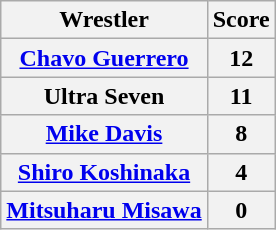<table class="wikitable" style="margin: 1em auto 1em auto;text-align:center">
<tr>
<th>Wrestler</th>
<th>Score</th>
</tr>
<tr>
<th><a href='#'>Chavo Guerrero</a></th>
<th>12</th>
</tr>
<tr>
<th>Ultra Seven</th>
<th>11</th>
</tr>
<tr>
<th><a href='#'>Mike Davis</a></th>
<th>8</th>
</tr>
<tr>
<th><a href='#'>Shiro Koshinaka</a></th>
<th>4</th>
</tr>
<tr>
<th><a href='#'>Mitsuharu Misawa</a></th>
<th>0</th>
</tr>
</table>
